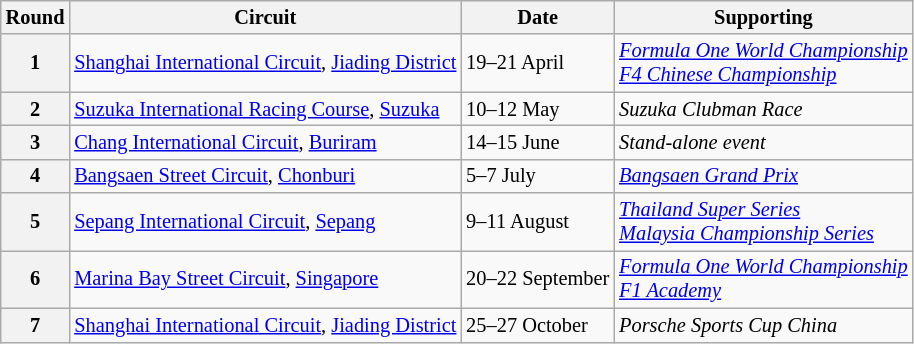<table class="wikitable" style="font-size: 85%;">
<tr>
<th>Round</th>
<th>Circuit</th>
<th>Date</th>
<th>Supporting</th>
</tr>
<tr>
<th>1</th>
<td> <a href='#'>Shanghai International Circuit</a>, <a href='#'>Jiading District</a></td>
<td>19–21 April</td>
<td><em><a href='#'>Formula One World Championship</a><br><a href='#'>F4 Chinese Championship</a></em></td>
</tr>
<tr>
<th>2</th>
<td> <a href='#'>Suzuka International Racing Course</a>, <a href='#'>Suzuka</a></td>
<td>10–12 May</td>
<td><em>Suzuka Clubman Race</em></td>
</tr>
<tr>
<th>3</th>
<td><em></em> <a href='#'>Chang International Circuit</a>, <a href='#'>Buriram</a></td>
<td>14–15 June</td>
<td><em>Stand-alone event</em></td>
</tr>
<tr>
<th>4</th>
<td><em></em> <a href='#'>Bangsaen Street Circuit</a>, <a href='#'>Chonburi</a></td>
<td>5–7 July</td>
<td><em><a href='#'>Bangsaen Grand Prix</a></em></td>
</tr>
<tr>
<th>5</th>
<td> <a href='#'>Sepang International Circuit</a>, <a href='#'>Sepang</a></td>
<td>9–11 August</td>
<td><em><a href='#'>Thailand Super Series</a><br><a href='#'>Malaysia Championship Series</a></em></td>
</tr>
<tr>
<th>6</th>
<td> <a href='#'>Marina Bay Street Circuit</a>, <a href='#'>Singapore</a></td>
<td>20–22 September</td>
<td><em><a href='#'>Formula One World Championship</a><br><a href='#'>F1 Academy</a></em></td>
</tr>
<tr>
<th>7</th>
<td> <a href='#'>Shanghai International Circuit</a>, <a href='#'>Jiading District</a></td>
<td>25–27 October</td>
<td><em>Porsche Sports Cup China</em></td>
</tr>
</table>
